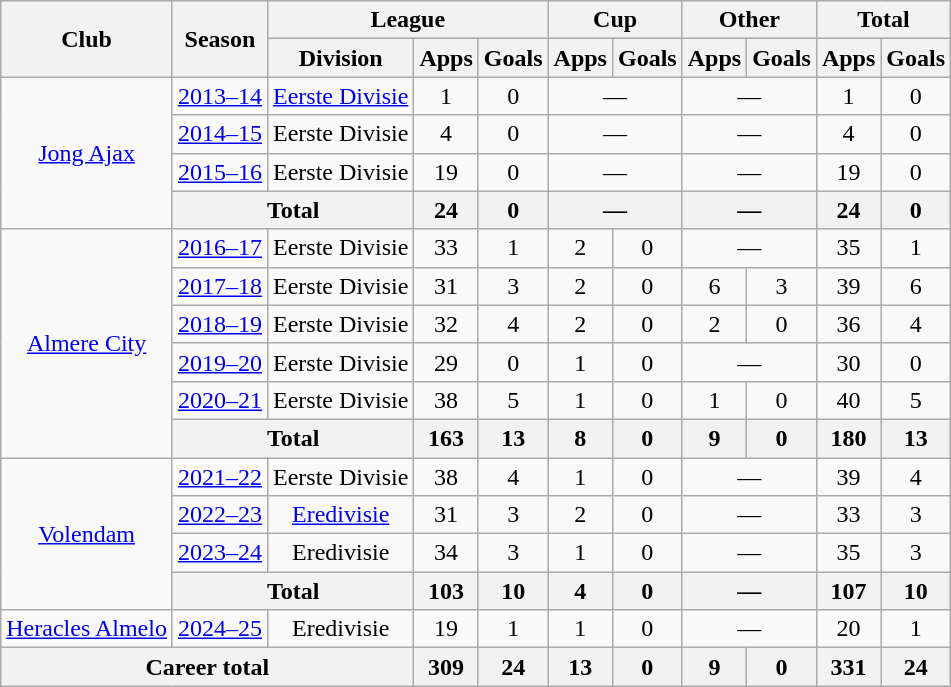<table class="wikitable" style="text-align:center">
<tr>
<th rowspan="2">Club</th>
<th rowspan="2">Season</th>
<th colspan="3">League</th>
<th colspan="2">Cup</th>
<th colspan="2">Other</th>
<th colspan="2">Total</th>
</tr>
<tr>
<th>Division</th>
<th>Apps</th>
<th>Goals</th>
<th>Apps</th>
<th>Goals</th>
<th>Apps</th>
<th>Goals</th>
<th>Apps</th>
<th>Goals</th>
</tr>
<tr>
<td rowspan="4"><a href='#'>Jong Ajax</a></td>
<td><a href='#'>2013–14</a></td>
<td><a href='#'>Eerste Divisie</a></td>
<td>1</td>
<td>0</td>
<td colspan="2">—</td>
<td colspan="2">—</td>
<td>1</td>
<td>0</td>
</tr>
<tr>
<td><a href='#'>2014–15</a></td>
<td>Eerste Divisie</td>
<td>4</td>
<td>0</td>
<td colspan="2">—</td>
<td colspan="2">—</td>
<td>4</td>
<td>0</td>
</tr>
<tr>
<td><a href='#'>2015–16</a></td>
<td>Eerste Divisie</td>
<td>19</td>
<td>0</td>
<td colspan="2">—</td>
<td colspan="2">—</td>
<td>19</td>
<td>0</td>
</tr>
<tr>
<th colspan="2">Total</th>
<th>24</th>
<th>0</th>
<th colspan="2">—</th>
<th colspan="2">—</th>
<th>24</th>
<th>0</th>
</tr>
<tr>
<td rowspan="6"><a href='#'>Almere City</a></td>
<td><a href='#'>2016–17</a></td>
<td>Eerste Divisie</td>
<td>33</td>
<td>1</td>
<td>2</td>
<td>0</td>
<td colspan="2">—</td>
<td>35</td>
<td>1</td>
</tr>
<tr>
<td><a href='#'>2017–18</a></td>
<td>Eerste Divisie</td>
<td>31</td>
<td>3</td>
<td>2</td>
<td>0</td>
<td>6</td>
<td>3</td>
<td>39</td>
<td>6</td>
</tr>
<tr>
<td><a href='#'>2018–19</a></td>
<td>Eerste Divisie</td>
<td>32</td>
<td>4</td>
<td>2</td>
<td>0</td>
<td>2</td>
<td>0</td>
<td>36</td>
<td>4</td>
</tr>
<tr>
<td><a href='#'>2019–20</a></td>
<td>Eerste Divisie</td>
<td>29</td>
<td>0</td>
<td>1</td>
<td>0</td>
<td colspan="2">—</td>
<td>30</td>
<td>0</td>
</tr>
<tr>
<td><a href='#'>2020–21</a></td>
<td>Eerste Divisie</td>
<td>38</td>
<td>5</td>
<td>1</td>
<td>0</td>
<td>1</td>
<td>0</td>
<td>40</td>
<td>5</td>
</tr>
<tr>
<th colspan="2">Total</th>
<th>163</th>
<th>13</th>
<th>8</th>
<th>0</th>
<th>9</th>
<th>0</th>
<th>180</th>
<th>13</th>
</tr>
<tr>
<td rowspan="4"><a href='#'>Volendam</a></td>
<td><a href='#'>2021–22</a></td>
<td>Eerste Divisie</td>
<td>38</td>
<td>4</td>
<td>1</td>
<td>0</td>
<td colspan="2">—</td>
<td>39</td>
<td>4</td>
</tr>
<tr>
<td><a href='#'>2022–23</a></td>
<td><a href='#'>Eredivisie</a></td>
<td>31</td>
<td>3</td>
<td>2</td>
<td>0</td>
<td colspan="2">—</td>
<td>33</td>
<td>3</td>
</tr>
<tr>
<td><a href='#'>2023–24</a></td>
<td>Eredivisie</td>
<td>34</td>
<td>3</td>
<td>1</td>
<td>0</td>
<td colspan="2">—</td>
<td>35</td>
<td>3</td>
</tr>
<tr>
<th colspan="2">Total</th>
<th>103</th>
<th>10</th>
<th>4</th>
<th>0</th>
<th colspan="2">—</th>
<th>107</th>
<th>10</th>
</tr>
<tr>
<td rowspan="1"><a href='#'>Heracles Almelo</a></td>
<td><a href='#'>2024–25</a></td>
<td>Eredivisie</td>
<td>19</td>
<td>1</td>
<td>1</td>
<td>0</td>
<td colspan="2">—</td>
<td>20</td>
<td>1</td>
</tr>
<tr>
<th colspan="3">Career total</th>
<th>309</th>
<th>24</th>
<th>13</th>
<th>0</th>
<th>9</th>
<th>0</th>
<th>331</th>
<th>24</th>
</tr>
</table>
